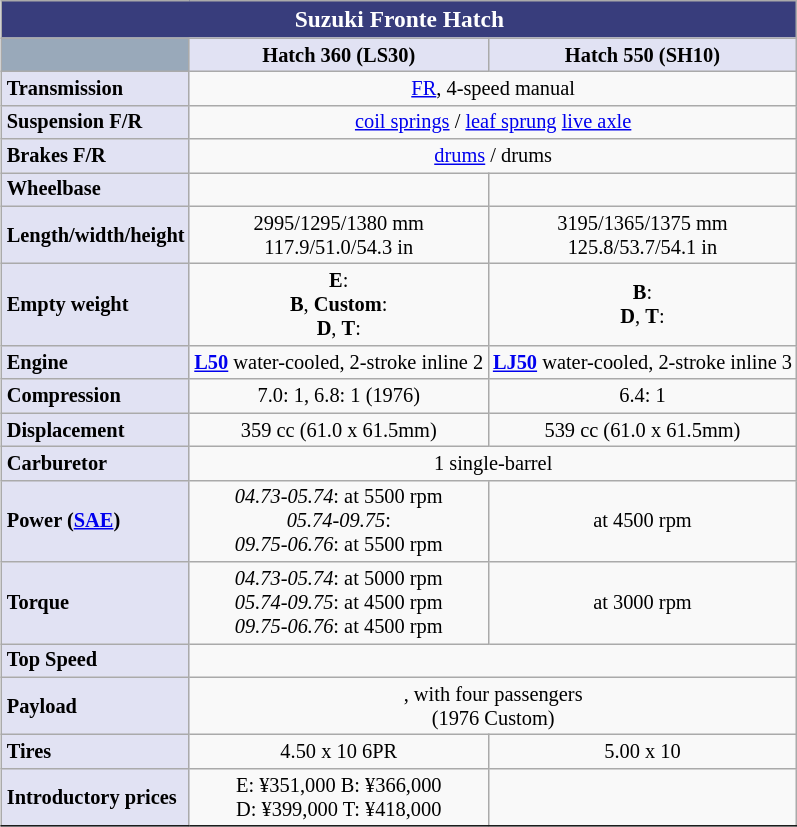<table class="wikitable collapsible collapsed" rules="all" style="float: right; border:solid 1px #1C1C1C; font-size:85%; empty-cells:show;">
<tr>
<th colspan = 3 width=210 style="background-color:#383d7c;color:white;font-size:115%">Suzuki Fronte Hatch</th>
</tr>
<tr>
<td style="background-color:#99a9ba;"></td>
<th style="background-color:#e1e2f3"><strong>Hatch 360 (LS30)</strong></th>
<th style="background-color:#e1e2f3"><strong>Hatch 550 (SH10)</strong></th>
</tr>
<tr>
<td width=115 style="background-color:#e1e2f3;"><strong>Transmission</strong></td>
<td colspan = 2 align="center"><a href='#'>FR</a>, 4-speed manual</td>
</tr>
<tr>
<td style="background-color:#e1e2f3;"><strong>Suspension F/R</strong></td>
<td colspan = 2 align="center"><a href='#'>coil springs</a> / <a href='#'>leaf sprung</a> <a href='#'>live axle</a></td>
</tr>
<tr>
<td style="background-color:#e1e2f3;"><strong>Brakes F/R</strong></td>
<td colspan = 2 align="center"><a href='#'>drums</a> / drums</td>
</tr>
<tr>
<td style="background-color:#e1e2f3;"><strong>Wheelbase</strong></td>
<td align="center"></td>
<td align="center"></td>
</tr>
<tr>
<td style="background-color:#e1e2f3;"><strong>Length/width/height</strong></td>
<td align="center">2995/1295/1380 mm <br> 117.9/51.0/54.3 in</td>
<td align="center">3195/1365/1375 mm <br> 125.8/53.7/54.1 in</td>
</tr>
<tr>
<td style="background-color:#e1e2f3;"><strong>Empty weight</strong></td>
<td align="center"><strong>E</strong>:  <br> <strong>B</strong>, <strong>Custom</strong>:  <br> <strong>D</strong>, <strong>T</strong>: </td>
<td align="center"><strong>B</strong>:  <br><strong>D</strong>, <strong>T</strong>: </td>
</tr>
<tr>
<td style="background-color:#e1e2f3;"><strong>Engine</strong></td>
<td align="center"><strong><a href='#'>L50</a></strong> water-cooled, 2-stroke inline 2</td>
<td align="center"><strong><a href='#'>LJ50</a></strong> water-cooled, 2-stroke inline 3</td>
</tr>
<tr>
<td style="background-color:#e1e2f3;"><strong>Compression</strong></td>
<td align="center">7.0: 1, 6.8: 1 (1976)</td>
<td align="center">6.4: 1</td>
</tr>
<tr>
<td style="background-color:#e1e2f3;"><strong>Displacement</strong></td>
<td align="center">359 cc (61.0 x 61.5mm)</td>
<td align="center">539 cc (61.0 x 61.5mm)</td>
</tr>
<tr>
<td style="background-color:#e1e2f3;"><strong>Carburetor</strong></td>
<td colspan = 2 align="center">1 single-barrel</td>
</tr>
<tr>
<td style="background-color:#e1e2f3;"><strong>Power (<a href='#'>SAE</a>)</strong></td>
<td align="center"><em>04.73-05.74</em>:  at 5500 rpm<br><em>05.74-09.75</em>: <br><em>09.75-06.76</em>:  at 5500 rpm</td>
<td align="center"> at 4500 rpm</td>
</tr>
<tr>
<td style="background-color:#e1e2f3;"><strong>Torque</strong></td>
<td align="center"><em>04.73-05.74</em>:  at 5000 rpm<br><em>05.74-09.75</em>:  at 4500 rpm<br><em>09.75-06.76</em>:  at 4500 rpm</td>
<td align="center"> at 3000 rpm</td>
</tr>
<tr>
<td style="background-color:#e1e2f3;"><strong>Top Speed</strong></td>
<td colspan = 2 align="center"></td>
</tr>
<tr>
<td style="background-color:#e1e2f3;"><strong>Payload</strong></td>
<td colspan = 2 align="center">,  with four passengers<br> (1976 Custom)</td>
</tr>
<tr>
<td style="background-color:#e1e2f3;"><strong>Tires</strong></td>
<td align="center">4.50 x 10 6PR</td>
<td align="center">5.00 x 10</td>
</tr>
<tr>
<td style="background-color:#e1e2f3;"><strong>Introductory prices</strong></td>
<td align="center">E: ¥351,000 B: ¥366,000 <br> D: ¥399,000 T: ¥418,000</td>
<td align="center"> </td>
</tr>
<tr>
</tr>
</table>
